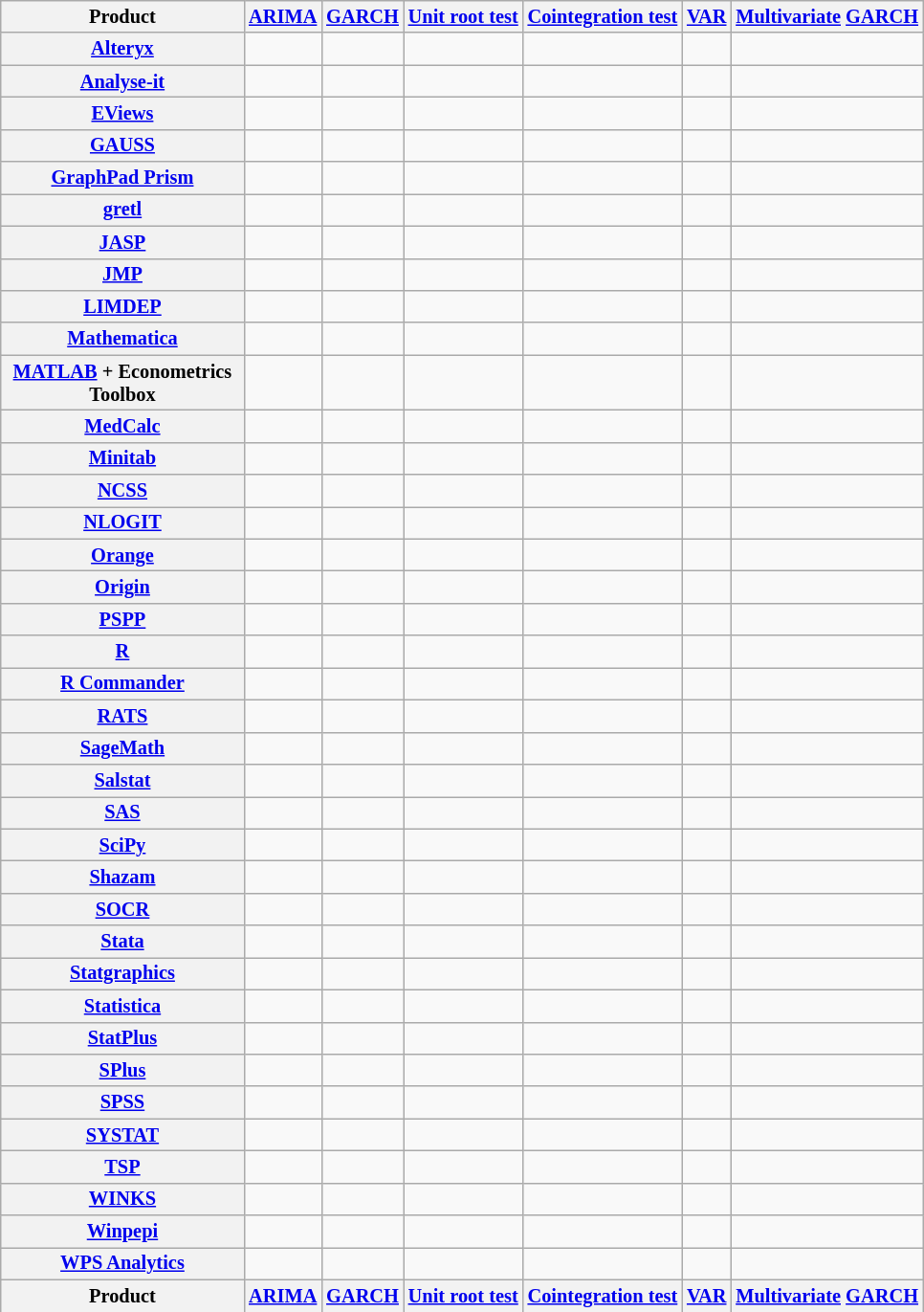<table class="wikitable sortable" style="font-size: 85%; text-align: center; width: auto;">
<tr>
<th style="width:12em">Product</th>
<th><a href='#'>ARIMA</a></th>
<th><a href='#'>GARCH</a></th>
<th><a href='#'>Unit root test</a></th>
<th><a href='#'>Cointegration test</a></th>
<th><a href='#'>VAR</a></th>
<th><a href='#'>Multivariate</a> <a href='#'>GARCH</a></th>
</tr>
<tr>
<th><a href='#'>Alteryx</a></th>
<td></td>
<td></td>
<td></td>
<td></td>
<td></td>
<td></td>
</tr>
<tr>
<th><a href='#'>Analyse-it</a></th>
<td></td>
<td></td>
<td></td>
<td></td>
<td></td>
<td></td>
</tr>
<tr>
<th><a href='#'>EViews</a></th>
<td></td>
<td></td>
<td></td>
<td></td>
<td></td>
<td></td>
</tr>
<tr>
<th><a href='#'>GAUSS</a></th>
<td></td>
<td></td>
<td></td>
<td></td>
<td></td>
<td></td>
</tr>
<tr>
<th><a href='#'>GraphPad Prism</a></th>
<td></td>
<td></td>
<td></td>
<td></td>
<td></td>
<td></td>
</tr>
<tr>
<th><a href='#'>gretl</a></th>
<td></td>
<td></td>
<td></td>
<td></td>
<td></td>
<td></td>
</tr>
<tr>
<th><a href='#'>JASP</a></th>
<td></td>
<td></td>
<td></td>
<td></td>
<td></td>
<td></td>
</tr>
<tr>
<th><a href='#'>JMP</a></th>
<td></td>
<td></td>
<td></td>
<td></td>
<td></td>
<td></td>
</tr>
<tr>
<th><a href='#'>LIMDEP</a></th>
<td></td>
<td></td>
<td></td>
<td></td>
<td></td>
<td></td>
</tr>
<tr>
<th><a href='#'>Mathematica</a></th>
<td></td>
<td></td>
<td></td>
<td></td>
<td></td>
<td></td>
</tr>
<tr>
<th><a href='#'>MATLAB</a> + Econometrics Toolbox</th>
<td></td>
<td></td>
<td></td>
<td></td>
<td></td>
<td></td>
</tr>
<tr>
<th><a href='#'>MedCalc</a></th>
<td></td>
<td></td>
<td></td>
<td></td>
<td></td>
<td></td>
</tr>
<tr>
<th><a href='#'>Minitab</a></th>
<td></td>
<td></td>
<td></td>
<td></td>
<td></td>
<td></td>
</tr>
<tr>
<th><a href='#'>NCSS</a></th>
<td></td>
<td></td>
<td></td>
<td></td>
<td></td>
<td></td>
</tr>
<tr>
<th><a href='#'>NLOGIT</a></th>
<td></td>
<td></td>
<td></td>
<td></td>
<td></td>
<td></td>
</tr>
<tr>
<th><a href='#'>Orange</a></th>
<td></td>
<td></td>
<td></td>
<td></td>
<td></td>
<td></td>
</tr>
<tr>
<th><a href='#'>Origin</a></th>
<td></td>
<td></td>
<td></td>
<td></td>
<td></td>
<td></td>
</tr>
<tr>
<th><a href='#'>PSPP</a></th>
<td></td>
<td></td>
<td></td>
<td></td>
<td></td>
<td></td>
</tr>
<tr>
<th><a href='#'>R</a></th>
<td></td>
<td></td>
<td></td>
<td></td>
<td></td>
<td></td>
</tr>
<tr>
<th><a href='#'>R Commander</a></th>
<td></td>
<td></td>
<td></td>
<td></td>
<td></td>
<td></td>
</tr>
<tr>
<th><a href='#'>RATS</a></th>
<td></td>
<td></td>
<td></td>
<td></td>
<td></td>
<td></td>
</tr>
<tr>
<th><a href='#'>SageMath</a></th>
<td></td>
<td></td>
<td></td>
<td></td>
<td></td>
<td></td>
</tr>
<tr>
<th><a href='#'>Salstat</a></th>
<td></td>
<td></td>
<td></td>
<td></td>
<td></td>
<td></td>
</tr>
<tr>
<th><a href='#'>SAS</a></th>
<td></td>
<td></td>
<td></td>
<td></td>
<td></td>
<td></td>
</tr>
<tr>
<th><a href='#'>SciPy</a></th>
<td></td>
<td></td>
<td></td>
<td></td>
<td></td>
<td></td>
</tr>
<tr>
<th><a href='#'>Shazam</a></th>
<td></td>
<td></td>
<td></td>
<td></td>
<td></td>
<td></td>
</tr>
<tr>
<th><a href='#'>SOCR</a></th>
<td></td>
<td></td>
<td></td>
<td></td>
<td></td>
<td></td>
</tr>
<tr>
<th><a href='#'>Stata</a></th>
<td></td>
<td></td>
<td></td>
<td></td>
<td></td>
<td></td>
</tr>
<tr>
<th><a href='#'>Statgraphics</a></th>
<td></td>
<td></td>
<td></td>
<td></td>
<td></td>
<td></td>
</tr>
<tr>
<th><a href='#'>Statistica</a></th>
<td></td>
<td></td>
<td></td>
<td></td>
<td></td>
<td></td>
</tr>
<tr>
<th><a href='#'>StatPlus</a></th>
<td></td>
<td></td>
<td></td>
<td></td>
<td></td>
<td></td>
</tr>
<tr>
<th><a href='#'>SPlus</a></th>
<td></td>
<td></td>
<td></td>
<td></td>
<td></td>
<td></td>
</tr>
<tr>
<th><a href='#'>SPSS</a></th>
<td></td>
<td></td>
<td></td>
<td></td>
<td></td>
<td></td>
</tr>
<tr>
<th><a href='#'>SYSTAT</a></th>
<td></td>
<td></td>
<td></td>
<td></td>
<td></td>
<td></td>
</tr>
<tr>
<th><a href='#'>TSP</a></th>
<td></td>
<td></td>
<td></td>
<td></td>
<td></td>
<td></td>
</tr>
<tr>
<th><a href='#'>WINKS</a></th>
<td></td>
<td></td>
<td></td>
<td></td>
<td></td>
<td></td>
</tr>
<tr>
<th><a href='#'>Winpepi</a></th>
<td></td>
<td></td>
<td></td>
<td></td>
<td></td>
<td></td>
</tr>
<tr>
<th><a href='#'>WPS Analytics</a></th>
<td></td>
<td></td>
<td></td>
<td></td>
<td></td>
<td></td>
</tr>
<tr class="sortbottom">
<th>Product</th>
<th><a href='#'>ARIMA</a></th>
<th><a href='#'>GARCH</a></th>
<th><a href='#'>Unit root test</a></th>
<th><a href='#'>Cointegration test</a></th>
<th><a href='#'>VAR</a></th>
<th><a href='#'>Multivariate</a> <a href='#'>GARCH</a></th>
</tr>
</table>
